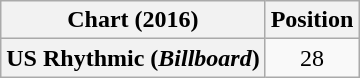<table class="wikitable plainrowheaders" style="text-align:center;">
<tr>
<th scope="col">Chart (2016)</th>
<th scope="col">Position</th>
</tr>
<tr>
<th scope="row">US Rhythmic (<em>Billboard</em>)</th>
<td>28</td>
</tr>
</table>
